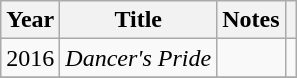<table class="wikitable">
<tr>
<th>Year</th>
<th>Title</th>
<th>Notes</th>
<th></th>
</tr>
<tr>
<td>2016</td>
<td><em>Dancer's Pride</em></td>
<td></td>
<td></td>
</tr>
<tr>
</tr>
</table>
